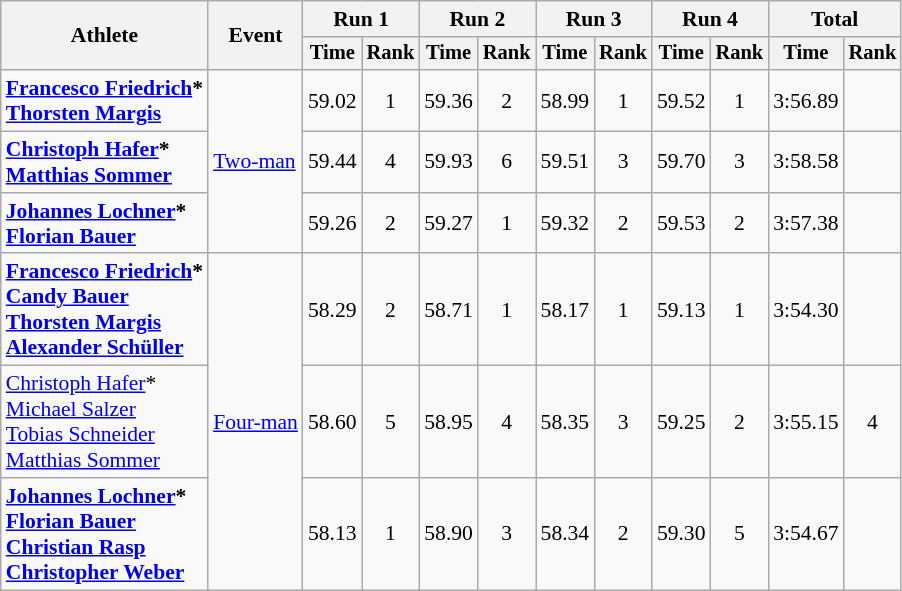<table class="wikitable" style="font-size:90%">
<tr>
<th rowspan="2">Athlete</th>
<th rowspan="2">Event</th>
<th colspan="2">Run 1</th>
<th colspan="2">Run 2</th>
<th colspan="2">Run 3</th>
<th colspan="2">Run 4</th>
<th colspan="2">Total</th>
</tr>
<tr style="font-size:95%">
<th>Time</th>
<th>Rank</th>
<th>Time</th>
<th>Rank</th>
<th>Time</th>
<th>Rank</th>
<th>Time</th>
<th>Rank</th>
<th>Time</th>
<th>Rank</th>
</tr>
<tr align=center>
<td align=left><strong><a href='#'>Francesco Friedrich</a>*<br><a href='#'>Thorsten Margis</a></strong></td>
<td align=left rowspan=3><a href='#'>Two-man</a></td>
<td>59.02</td>
<td>1</td>
<td>59.36</td>
<td>2</td>
<td>58.99</td>
<td>1</td>
<td>59.52</td>
<td>1</td>
<td>3:56.89</td>
<td></td>
</tr>
<tr align=center>
<td align=left><strong><a href='#'>Christoph Hafer</a>*<br><a href='#'>Matthias Sommer</a></strong></td>
<td>59.44</td>
<td>4</td>
<td>59.93</td>
<td>6</td>
<td>59.51</td>
<td>3</td>
<td>59.70</td>
<td>3</td>
<td>3:58.58</td>
<td></td>
</tr>
<tr align=center>
<td align=left><strong><a href='#'>Johannes Lochner</a>*<br><a href='#'>Florian Bauer</a></strong></td>
<td>59.26</td>
<td>2</td>
<td>59.27</td>
<td>1</td>
<td>59.32</td>
<td>2</td>
<td>59.53</td>
<td>2</td>
<td>3:57.38</td>
<td></td>
</tr>
<tr align=center>
<td align=left><strong><a href='#'>Francesco Friedrich</a>*<br><a href='#'>Candy Bauer</a><br><a href='#'>Thorsten Margis</a><br><a href='#'>Alexander Schüller</a></strong></td>
<td align=left rowspan=3><a href='#'>Four-man</a></td>
<td>58.29</td>
<td>2</td>
<td>58.71</td>
<td>1</td>
<td>58.17</td>
<td>1</td>
<td>59.13</td>
<td>1</td>
<td>3:54.30</td>
<td></td>
</tr>
<tr align=center>
<td align=left><a href='#'>Christoph Hafer</a>*<br><a href='#'>Michael Salzer</a><br><a href='#'>Tobias Schneider</a><br><a href='#'>Matthias Sommer</a></td>
<td>58.60</td>
<td>5</td>
<td>58.95</td>
<td>4</td>
<td>58.35</td>
<td>3</td>
<td>59.25</td>
<td>2</td>
<td>3:55.15</td>
<td>4</td>
</tr>
<tr align=center>
<td align=left><strong><a href='#'>Johannes Lochner</a>*<br><a href='#'>Florian Bauer</a><br><a href='#'>Christian Rasp</a><br><a href='#'>Christopher Weber</a></strong></td>
<td>58.13</td>
<td>1</td>
<td>58.90</td>
<td>3</td>
<td>58.34</td>
<td>2</td>
<td>59.30</td>
<td>5</td>
<td>3:54.67</td>
<td></td>
</tr>
</table>
